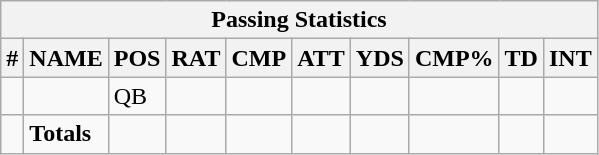<table class="wikitable sortable collapsible collapsed">
<tr>
<th colspan="10">Passing Statistics</th>
</tr>
<tr>
<th>#</th>
<th>NAME</th>
<th>POS</th>
<th>RAT</th>
<th>CMP</th>
<th>ATT</th>
<th>YDS</th>
<th>CMP%</th>
<th>TD</th>
<th>INT</th>
</tr>
<tr>
<td></td>
<td></td>
<td>QB</td>
<td></td>
<td></td>
<td></td>
<td></td>
<td></td>
<td></td>
<td></td>
</tr>
<tr>
<td></td>
<td><strong>Totals</strong></td>
<td></td>
<td></td>
<td></td>
<td></td>
<td></td>
<td></td>
<td></td>
<td></td>
</tr>
</table>
